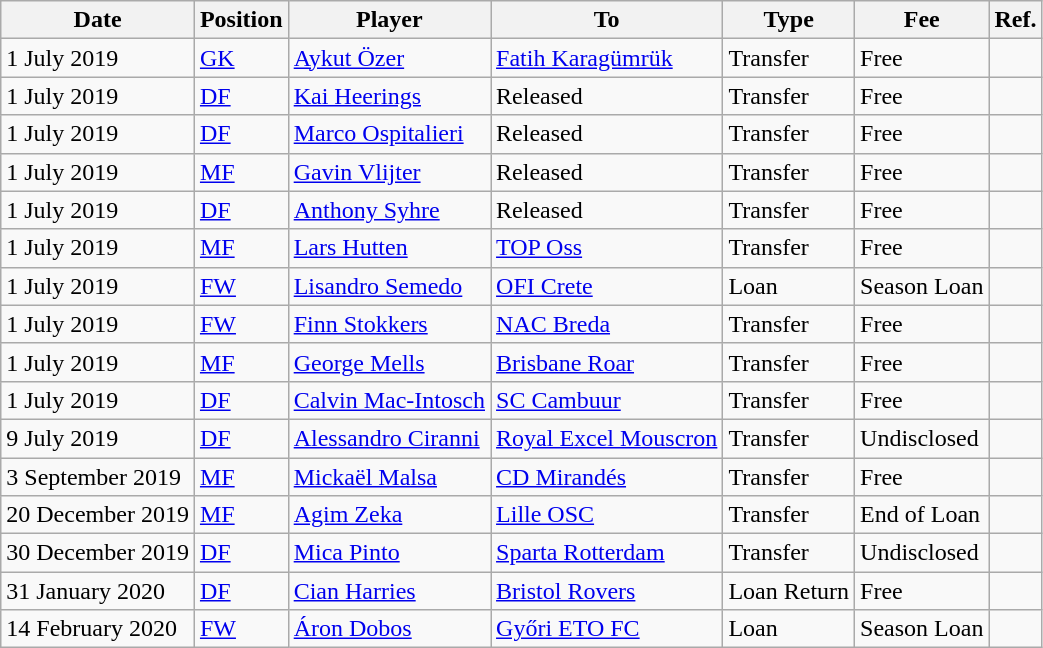<table class="wikitable">
<tr>
<th>Date</th>
<th>Position</th>
<th>Player</th>
<th>To</th>
<th><abbr>Type</abbr></th>
<th>Fee</th>
<th><abbr>Ref.</abbr></th>
</tr>
<tr>
<td>1 July 2019</td>
<td><a href='#'>GK</a></td>
<td> <a href='#'>Aykut Özer</a></td>
<td> <a href='#'>Fatih Karagümrük</a></td>
<td>Transfer</td>
<td>Free</td>
<td></td>
</tr>
<tr>
<td>1 July 2019</td>
<td><a href='#'>DF</a></td>
<td> <a href='#'>Kai Heerings</a></td>
<td>Released</td>
<td>Transfer</td>
<td>Free</td>
<td></td>
</tr>
<tr>
<td>1 July 2019</td>
<td><a href='#'>DF</a></td>
<td> <a href='#'>Marco Ospitalieri</a></td>
<td>Released</td>
<td>Transfer</td>
<td>Free</td>
<td></td>
</tr>
<tr>
<td>1 July 2019</td>
<td><a href='#'>MF</a></td>
<td> <a href='#'>Gavin Vlijter</a></td>
<td>Released</td>
<td>Transfer</td>
<td>Free</td>
<td></td>
</tr>
<tr>
<td>1 July 2019</td>
<td><a href='#'>DF</a></td>
<td> <a href='#'>Anthony Syhre</a></td>
<td>Released</td>
<td>Transfer</td>
<td>Free</td>
<td></td>
</tr>
<tr>
<td>1 July 2019</td>
<td><a href='#'>MF</a></td>
<td> <a href='#'>Lars Hutten</a></td>
<td> <a href='#'>TOP Oss</a></td>
<td>Transfer</td>
<td>Free</td>
<td></td>
</tr>
<tr>
<td>1 July 2019</td>
<td><a href='#'>FW</a></td>
<td> <a href='#'>Lisandro Semedo</a></td>
<td> <a href='#'>OFI Crete</a></td>
<td>Loan</td>
<td>Season Loan</td>
<td></td>
</tr>
<tr>
<td>1 July 2019</td>
<td><a href='#'>FW</a></td>
<td> <a href='#'>Finn Stokkers</a></td>
<td> <a href='#'>NAC Breda</a></td>
<td>Transfer</td>
<td>Free</td>
<td></td>
</tr>
<tr>
<td>1 July 2019</td>
<td><a href='#'>MF</a></td>
<td> <a href='#'>George Mells</a></td>
<td> <a href='#'>Brisbane Roar</a></td>
<td>Transfer</td>
<td>Free</td>
<td></td>
</tr>
<tr>
<td>1 July 2019</td>
<td><a href='#'>DF</a></td>
<td> <a href='#'>Calvin Mac-Intosch</a></td>
<td> <a href='#'>SC Cambuur</a></td>
<td>Transfer</td>
<td>Free</td>
<td></td>
</tr>
<tr>
<td>9 July 2019</td>
<td><a href='#'>DF</a></td>
<td> <a href='#'>Alessandro Ciranni</a></td>
<td> <a href='#'>Royal Excel Mouscron</a></td>
<td>Transfer</td>
<td>Undisclosed</td>
<td></td>
</tr>
<tr>
<td>3 September 2019</td>
<td><a href='#'>MF</a></td>
<td> <a href='#'>Mickaël Malsa</a></td>
<td> <a href='#'>CD Mirandés</a></td>
<td>Transfer</td>
<td>Free</td>
<td></td>
</tr>
<tr>
<td>20 December 2019</td>
<td><a href='#'>MF</a></td>
<td> <a href='#'>Agim Zeka</a></td>
<td> <a href='#'>Lille OSC</a></td>
<td>Transfer</td>
<td>End of Loan</td>
<td></td>
</tr>
<tr>
<td>30 December 2019</td>
<td><a href='#'>DF</a></td>
<td> <a href='#'>Mica Pinto</a></td>
<td> <a href='#'>Sparta Rotterdam</a></td>
<td>Transfer</td>
<td>Undisclosed</td>
<td></td>
</tr>
<tr>
<td>31 January 2020</td>
<td><a href='#'>DF</a></td>
<td> <a href='#'>Cian Harries</a></td>
<td> <a href='#'>Bristol Rovers</a></td>
<td>Loan Return</td>
<td>Free</td>
<td></td>
</tr>
<tr>
<td>14 February 2020</td>
<td><a href='#'>FW</a></td>
<td> <a href='#'>Áron Dobos</a></td>
<td> <a href='#'>Győri ETO FC</a></td>
<td>Loan</td>
<td>Season Loan</td>
<td></td>
</tr>
</table>
